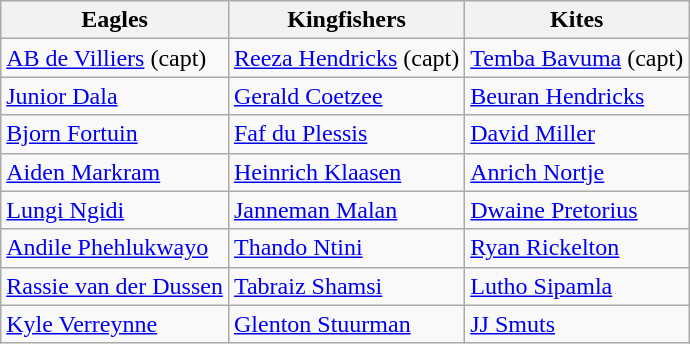<table class="wikitable">
<tr>
<th>Eagles</th>
<th>Kingfishers</th>
<th>Kites</th>
</tr>
<tr>
<td><a href='#'>AB de Villiers</a> (capt)</td>
<td><a href='#'>Reeza Hendricks</a> (capt)</td>
<td><a href='#'>Temba Bavuma</a> (capt)</td>
</tr>
<tr>
<td><a href='#'>Junior Dala</a></td>
<td><a href='#'>Gerald Coetzee</a></td>
<td><a href='#'>Beuran Hendricks</a></td>
</tr>
<tr>
<td><a href='#'>Bjorn Fortuin</a></td>
<td><a href='#'>Faf du Plessis</a></td>
<td><a href='#'>David Miller</a></td>
</tr>
<tr>
<td><a href='#'>Aiden Markram</a></td>
<td><a href='#'>Heinrich Klaasen</a></td>
<td><a href='#'>Anrich Nortje</a></td>
</tr>
<tr>
<td><a href='#'>Lungi Ngidi</a></td>
<td><a href='#'>Janneman Malan</a></td>
<td><a href='#'>Dwaine Pretorius</a></td>
</tr>
<tr>
<td><a href='#'>Andile Phehlukwayo</a></td>
<td><a href='#'>Thando Ntini</a></td>
<td><a href='#'>Ryan Rickelton</a></td>
</tr>
<tr>
<td><a href='#'>Rassie van der Dussen</a></td>
<td><a href='#'>Tabraiz Shamsi</a></td>
<td><a href='#'>Lutho Sipamla</a></td>
</tr>
<tr>
<td><a href='#'>Kyle Verreynne</a></td>
<td><a href='#'>Glenton Stuurman</a></td>
<td><a href='#'>JJ Smuts</a></td>
</tr>
</table>
